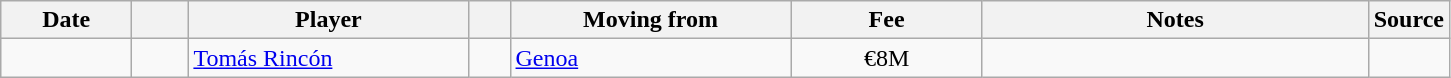<table class="wikitable sortable">
<tr>
<th style="width:80px;">Date</th>
<th style="width:30px;"></th>
<th style="width:180px;">Player</th>
<th style="width:20px;"></th>
<th style="width:180px;">Moving from</th>
<th style="width:120px;" class="unsortable">Fee</th>
<th style="width:250px;" class="unsortable">Notes</th>
<th style="width:20px;">Source</th>
</tr>
<tr>
<td></td>
<td align=center></td>
<td> <a href='#'>Tomás Rincón</a></td>
<td align=center></td>
<td> <a href='#'>Genoa</a></td>
<td align=center>€8M</td>
<td align=center></td>
<td><small></small></td>
</tr>
</table>
